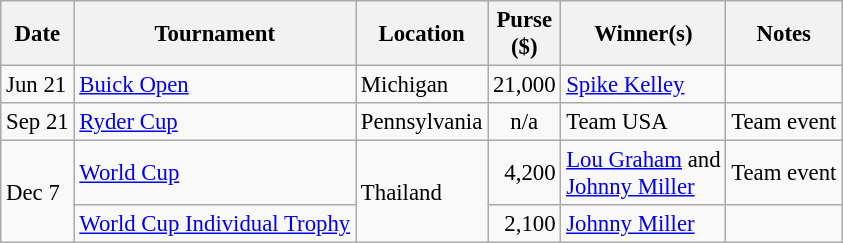<table class="wikitable" style="font-size:95%">
<tr>
<th>Date</th>
<th>Tournament</th>
<th>Location</th>
<th>Purse<br>($)</th>
<th>Winner(s)</th>
<th>Notes</th>
</tr>
<tr>
<td>Jun 21</td>
<td><a href='#'>Buick Open</a></td>
<td>Michigan</td>
<td align=right>21,000</td>
<td> <a href='#'>Spike Kelley</a></td>
<td></td>
</tr>
<tr>
<td>Sep 21</td>
<td><a href='#'>Ryder Cup</a></td>
<td>Pennsylvania</td>
<td align=center>n/a</td>
<td> Team USA</td>
<td>Team event</td>
</tr>
<tr>
<td rowspan=2>Dec 7</td>
<td><a href='#'>World Cup</a></td>
<td rowspan=2>Thailand</td>
<td align=right>4,200</td>
<td> <a href='#'>Lou Graham</a> and<br> <a href='#'>Johnny Miller</a></td>
<td>Team event</td>
</tr>
<tr>
<td><a href='#'>World Cup Individual Trophy</a></td>
<td align=right>2,100</td>
<td> <a href='#'>Johnny Miller</a></td>
<td></td>
</tr>
</table>
